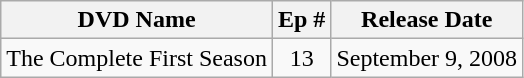<table class="wikitable">
<tr>
<th>DVD Name</th>
<th>Ep #</th>
<th>Release Date</th>
</tr>
<tr>
<td>The Complete First Season</td>
<td align="center">13</td>
<td>September 9, 2008</td>
</tr>
</table>
